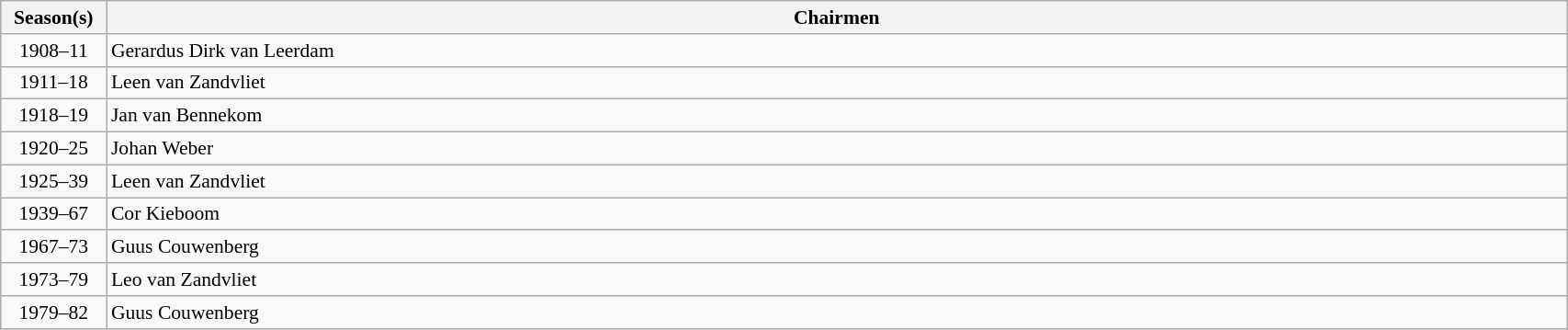<table class="wikitable" width="90%" style="font-size: 90%">
<tr>
<th width="70" align="center">Season(s)</th>
<th>Chairmen</th>
</tr>
<tr>
<td align="center">1908–11</td>
<td> Gerardus Dirk van Leerdam</td>
</tr>
<tr>
<td align="center">1911–18</td>
<td> Leen van Zandvliet</td>
</tr>
<tr>
<td align="center">1918–19</td>
<td> Jan van Bennekom</td>
</tr>
<tr>
<td align="center">1920–25</td>
<td> Johan Weber</td>
</tr>
<tr>
<td align="center">1925–39</td>
<td> Leen van Zandvliet</td>
</tr>
<tr>
<td align="center">1939–67</td>
<td> Cor Kieboom</td>
</tr>
<tr>
<td align="center">1967–73</td>
<td> Guus Couwenberg</td>
</tr>
<tr>
<td align="center">1973–79</td>
<td> Leo van Zandvliet</td>
</tr>
<tr>
<td align="center">1979–82</td>
<td> Guus Couwenberg</td>
</tr>
</table>
